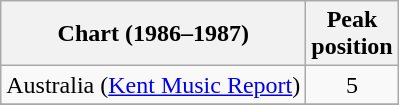<table class="wikitable sortable">
<tr>
<th>Chart (1986–1987)</th>
<th>Peak<br>position</th>
</tr>
<tr>
<td>Australia (<a href='#'>Kent Music Report</a>)</td>
<td align="center">5</td>
</tr>
<tr>
</tr>
<tr>
</tr>
<tr>
</tr>
<tr>
</tr>
<tr>
</tr>
<tr>
</tr>
</table>
